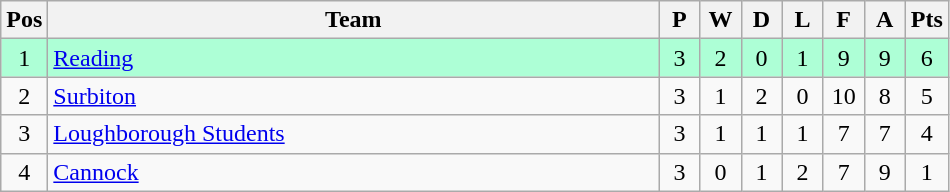<table class="wikitable" style="font-size: 100%">
<tr>
<th width=20>Pos</th>
<th width=400>Team</th>
<th width=20>P</th>
<th width=20>W</th>
<th width=20>D</th>
<th width=20>L</th>
<th width=20>F</th>
<th width=20>A</th>
<th width=20>Pts</th>
</tr>
<tr align=center style="background: #ADFFD6;">
<td>1</td>
<td align="left"><a href='#'>Reading</a></td>
<td>3</td>
<td>2</td>
<td>0</td>
<td>1</td>
<td>9</td>
<td>9</td>
<td>6</td>
</tr>
<tr align=center>
<td>2</td>
<td align="left"><a href='#'>Surbiton</a></td>
<td>3</td>
<td>1</td>
<td>2</td>
<td>0</td>
<td>10</td>
<td>8</td>
<td>5</td>
</tr>
<tr align=center>
<td>3</td>
<td align="left"><a href='#'>Loughborough Students</a></td>
<td>3</td>
<td>1</td>
<td>1</td>
<td>1</td>
<td>7</td>
<td>7</td>
<td>4</td>
</tr>
<tr align=center>
<td>4</td>
<td align="left"><a href='#'>Cannock</a></td>
<td>3</td>
<td>0</td>
<td>1</td>
<td>2</td>
<td>7</td>
<td>9</td>
<td>1</td>
</tr>
</table>
